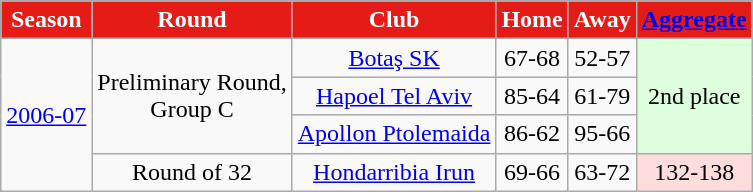<table class="wikitable" style="text-align: center;">
<tr>
<th style="color:white; background:#E41B17;">Season</th>
<th style="color:white; background:#E41B17;">Round</th>
<th style="color:white; background:#E41B17;">Club</th>
<th style="color:white; background:#E41B17;">Home</th>
<th style="color:white; background:#E41B17;">Away</th>
<th style="color:white; background:#E41B17;"><a href='#'>Aggregate</a></th>
</tr>
<tr>
<td rowspan="4"><a href='#'>2006-07</a></td>
<td rowspan="3">Preliminary Round,<br>Group C</td>
<td> <a href='#'>Botaş SK</a></td>
<td>67-68</td>
<td>52-57</td>
<td rowspan="3" style="text-align:center; background:#dfd;">2nd place</td>
</tr>
<tr>
<td> <a href='#'>Hapoel Tel Aviv</a></td>
<td>85-64</td>
<td>61-79</td>
</tr>
<tr>
<td> <a href='#'>Apollon Ptolemaida</a></td>
<td>86-62</td>
<td>95-66</td>
</tr>
<tr>
<td>Round of 32</td>
<td> <a href='#'>Hondarribia Irun</a></td>
<td>69-66</td>
<td>63-72</td>
<td style="text-align:center; background:#fdd;">132-138</td>
</tr>
</table>
